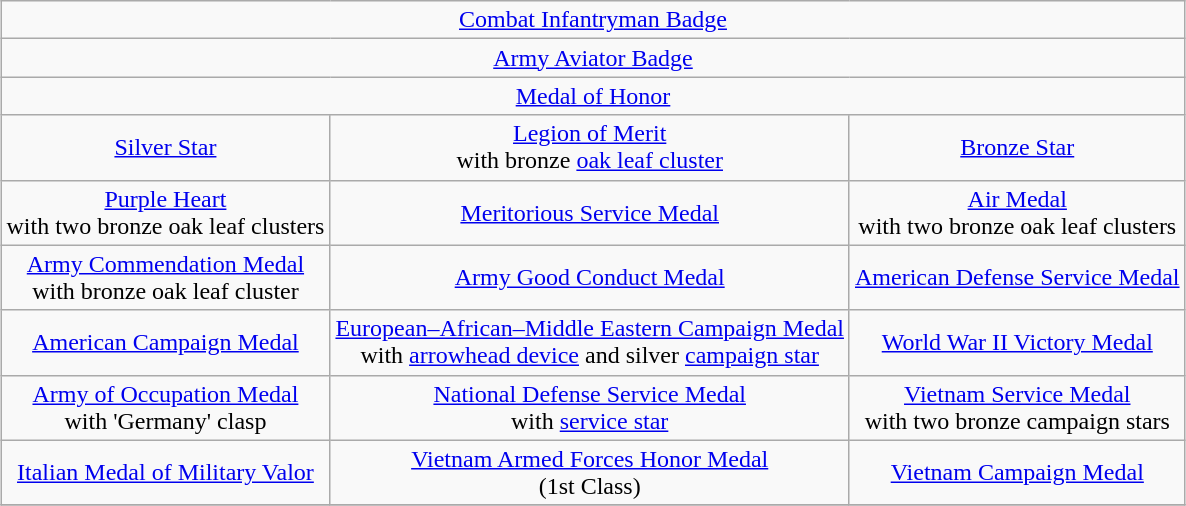<table class="wikitable" style="margin:1em auto; text-align:center;">
<tr>
<td colspan="3"><a href='#'>Combat Infantryman Badge</a></td>
</tr>
<tr>
<td colspan="3"><a href='#'>Army Aviator Badge</a></td>
</tr>
<tr>
<td colspan="3"><a href='#'>Medal of Honor</a></td>
</tr>
<tr>
<td><a href='#'>Silver Star</a></td>
<td><a href='#'>Legion of Merit</a><br>with bronze <a href='#'>oak leaf cluster</a></td>
<td><a href='#'>Bronze Star</a></td>
</tr>
<tr>
<td><a href='#'>Purple Heart</a><br>with two bronze oak leaf clusters</td>
<td><a href='#'>Meritorious Service Medal</a></td>
<td><a href='#'>Air Medal</a><br>with two bronze oak leaf clusters</td>
</tr>
<tr>
<td><a href='#'>Army Commendation Medal</a><br>with bronze oak leaf cluster</td>
<td><a href='#'>Army Good Conduct Medal</a></td>
<td><a href='#'>American Defense Service Medal</a></td>
</tr>
<tr>
<td><a href='#'>American Campaign Medal</a></td>
<td><a href='#'>European–African–Middle Eastern Campaign Medal</a><br>with <a href='#'>arrowhead device</a> and silver <a href='#'>campaign star</a></td>
<td><a href='#'>World War II Victory Medal</a></td>
</tr>
<tr>
<td><a href='#'>Army of Occupation Medal</a><br>with 'Germany' clasp</td>
<td><a href='#'>National Defense Service Medal</a><br>with <a href='#'>service star</a></td>
<td><a href='#'>Vietnam Service Medal</a><br>with two bronze campaign stars</td>
</tr>
<tr>
<td><a href='#'>Italian Medal of Military Valor</a></td>
<td><a href='#'>Vietnam Armed Forces Honor Medal</a><br>(1st Class)</td>
<td><a href='#'>Vietnam Campaign Medal</a></td>
</tr>
<tr>
</tr>
</table>
